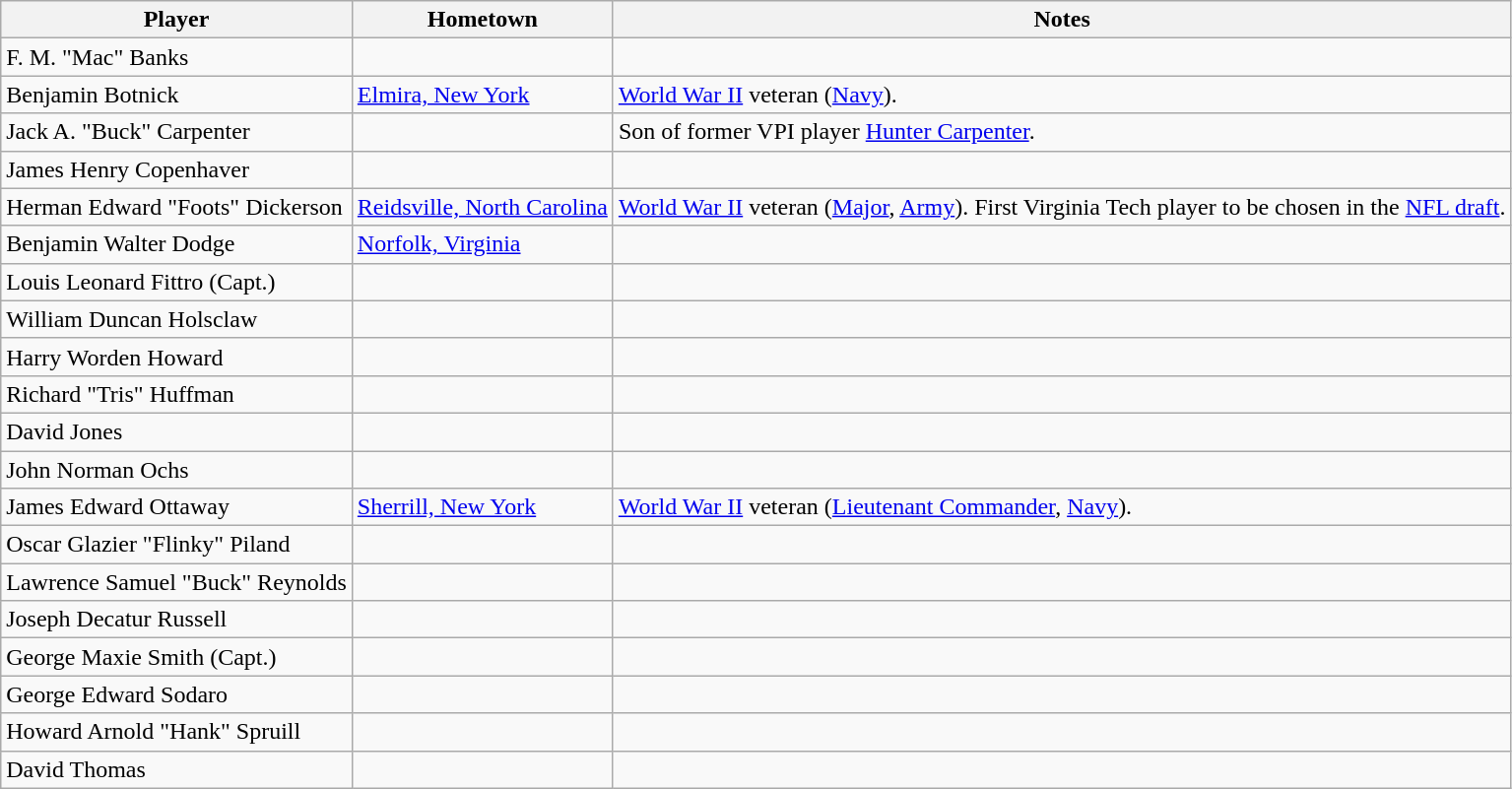<table class="wikitable" border="1">
<tr ;>
<th>Player</th>
<th>Hometown</th>
<th>Notes</th>
</tr>
<tr>
<td>F. M. "Mac" Banks</td>
<td></td>
<td></td>
</tr>
<tr>
<td>Benjamin Botnick</td>
<td><a href='#'>Elmira, New York</a></td>
<td><a href='#'>World War II</a> veteran (<a href='#'>Navy</a>).</td>
</tr>
<tr>
<td>Jack A. "Buck" Carpenter</td>
<td></td>
<td>Son of former VPI player <a href='#'>Hunter Carpenter</a>.</td>
</tr>
<tr>
<td>James Henry Copenhaver</td>
<td></td>
<td></td>
</tr>
<tr>
<td>Herman Edward "Foots" Dickerson</td>
<td><a href='#'>Reidsville, North Carolina</a></td>
<td><a href='#'>World War II</a> veteran (<a href='#'>Major</a>, <a href='#'>Army</a>). First Virginia Tech player to be chosen in the <a href='#'>NFL draft</a>.</td>
</tr>
<tr>
<td>Benjamin Walter Dodge</td>
<td><a href='#'>Norfolk, Virginia</a></td>
<td></td>
</tr>
<tr>
<td>Louis Leonard Fittro (Capt.)</td>
<td></td>
<td></td>
</tr>
<tr>
<td>William Duncan Holsclaw</td>
<td></td>
<td></td>
</tr>
<tr>
<td>Harry Worden Howard</td>
<td></td>
<td></td>
</tr>
<tr>
<td>Richard "Tris" Huffman</td>
<td></td>
<td></td>
</tr>
<tr>
<td>David Jones</td>
<td></td>
<td></td>
</tr>
<tr>
<td>John Norman Ochs</td>
<td></td>
<td></td>
</tr>
<tr>
<td>James Edward Ottaway</td>
<td><a href='#'>Sherrill, New York</a></td>
<td><a href='#'>World War II</a> veteran (<a href='#'>Lieutenant Commander</a>, <a href='#'>Navy</a>).</td>
</tr>
<tr>
<td>Oscar Glazier "Flinky" Piland</td>
<td></td>
<td></td>
</tr>
<tr>
<td>Lawrence Samuel "Buck" Reynolds</td>
<td></td>
<td></td>
</tr>
<tr>
<td>Joseph Decatur Russell</td>
<td></td>
<td></td>
</tr>
<tr>
<td>George Maxie Smith (Capt.)</td>
<td></td>
<td></td>
</tr>
<tr>
<td>George Edward Sodaro</td>
<td></td>
<td></td>
</tr>
<tr>
<td>Howard Arnold "Hank" Spruill</td>
<td></td>
<td></td>
</tr>
<tr>
<td>David Thomas</td>
<td></td>
<td></td>
</tr>
</table>
